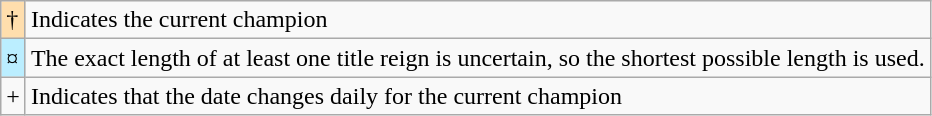<table class="wikitable">
<tr>
<td style="background: #ffdead;">†</td>
<td>Indicates the current champion</td>
</tr>
<tr>
<td style="background-color:#bbeeff">¤</td>
<td>The exact length of at least one title reign is uncertain, so the shortest possible length is used.</td>
</tr>
<tr>
<td>+</td>
<td>Indicates that the date changes daily for the current champion</td>
</tr>
</table>
